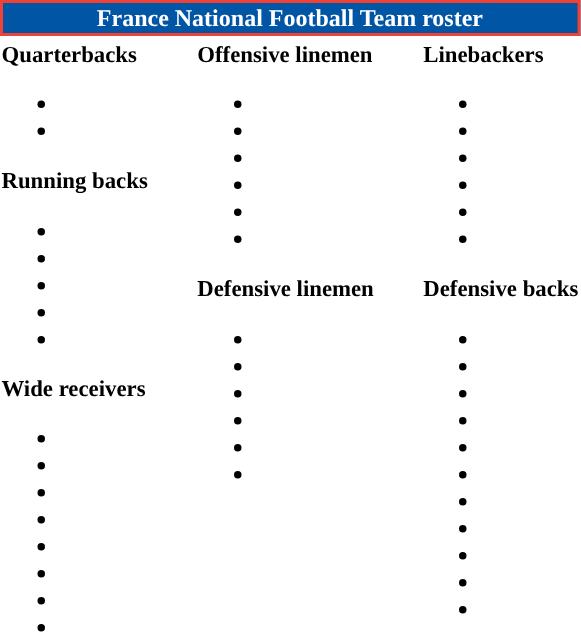<table class="toccolours" style="text-align: left;">
<tr>
<th colspan="7" align="center" ; style="background-color: #0055A4; color:white; border:2px solid #EF4135;"><strong>France National Football Team roster</strong></th>
</tr>
<tr>
<td style="font-size:95%; vertical-align:top;"><strong>Quarterbacks</strong><br><ul><li></li><li></li></ul><strong>Running backs</strong><ul><li></li><li></li><li></li><li></li><li></li></ul><strong>Wide receivers</strong><ul><li></li><li></li><li></li><li></li><li></li><li></li><li></li><li></li></ul></td>
<td style="width: 25px;"></td>
<td style="font-size:95%; vertical-align:top;"><strong>Offensive linemen</strong><br><ul><li></li><li></li><li></li><li></li><li></li><li></li></ul><strong>Defensive linemen</strong><ul><li></li><li></li><li></li><li></li><li></li><li></li></ul></td>
<td style="width: 25px;"></td>
<td style="font-size:95%; vertical-align:top;"><strong>Linebackers </strong><br><ul><li></li><li></li><li></li><li></li><li></li><li></li></ul><strong>Defensive backs</strong><ul><li></li><li></li><li></li><li></li><li></li><li></li><li></li><li></li><li></li><li></li><li></li></ul></td>
</tr>
<tr>
</tr>
</table>
